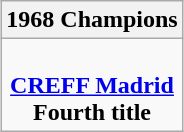<table class=wikitable style="text-align:center; margin:auto">
<tr>
<th>1968 Champions</th>
</tr>
<tr>
<td> <br> <strong><a href='#'>CREFF Madrid</a></strong> <br> <strong>Fourth title</strong></td>
</tr>
</table>
